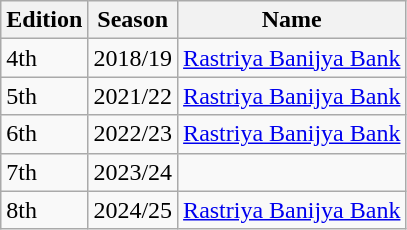<table class="wikitable">
<tr>
<th>Edition</th>
<th>Season</th>
<th>Name</th>
</tr>
<tr>
<td>4th</td>
<td>2018/19</td>
<td><a href='#'>Rastriya Banijya Bank</a></td>
</tr>
<tr>
<td>5th</td>
<td>2021/22</td>
<td><a href='#'>Rastriya Banijya Bank</a></td>
</tr>
<tr>
<td>6th</td>
<td>2022/23</td>
<td><a href='#'>Rastriya Banijya Bank</a></td>
</tr>
<tr>
<td>7th</td>
<td>2023/24</td>
<td></td>
</tr>
<tr>
<td>8th</td>
<td>2024/25</td>
<td><a href='#'>Rastriya Banijya Bank</a></td>
</tr>
</table>
